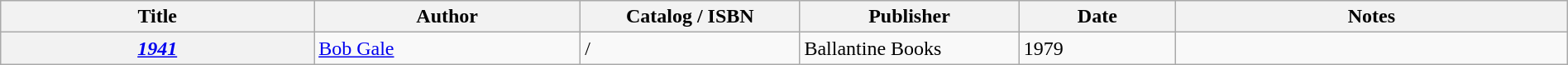<table class="wikitable sortable" style="width:100%;">
<tr>
<th width=20%>Title</th>
<th width=17%>Author</th>
<th width=14%>Catalog / ISBN</th>
<th width=14%>Publisher</th>
<th width=10%>Date</th>
<th width=25%>Notes</th>
</tr>
<tr>
<th><em><a href='#'>1941</a></em></th>
<td><a href='#'>Bob Gale</a></td>
<td> / </td>
<td>Ballantine Books</td>
<td>1979</td>
<td></td>
</tr>
</table>
